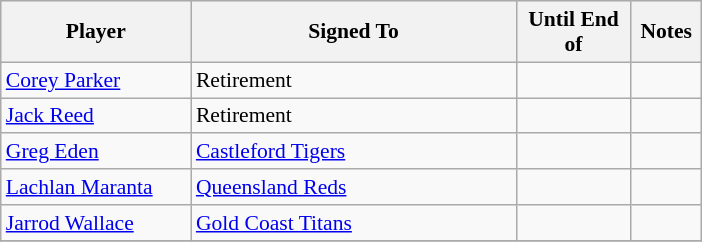<table class="wikitable" style="font-size:90%">
<tr bgcolor="#efefef">
<th width="120">Player</th>
<th width="210">Signed To</th>
<th width="70">Until End of</th>
<th width="40">Notes</th>
</tr>
<tr>
<td><a href='#'>Corey Parker</a></td>
<td>Retirement</td>
<td></td>
<td></td>
</tr>
<tr>
<td><a href='#'>Jack Reed</a></td>
<td>Retirement</td>
<td></td>
<td></td>
</tr>
<tr>
<td><a href='#'>Greg Eden</a></td>
<td> <a href='#'>Castleford Tigers</a></td>
<td></td>
<td></td>
</tr>
<tr>
<td><a href='#'>Lachlan Maranta</a></td>
<td><a href='#'>Queensland Reds</a></td>
<td></td>
<td></td>
</tr>
<tr>
<td><a href='#'>Jarrod Wallace</a></td>
<td> <a href='#'>Gold Coast Titans</a></td>
<td></td>
<td></td>
</tr>
<tr>
</tr>
</table>
